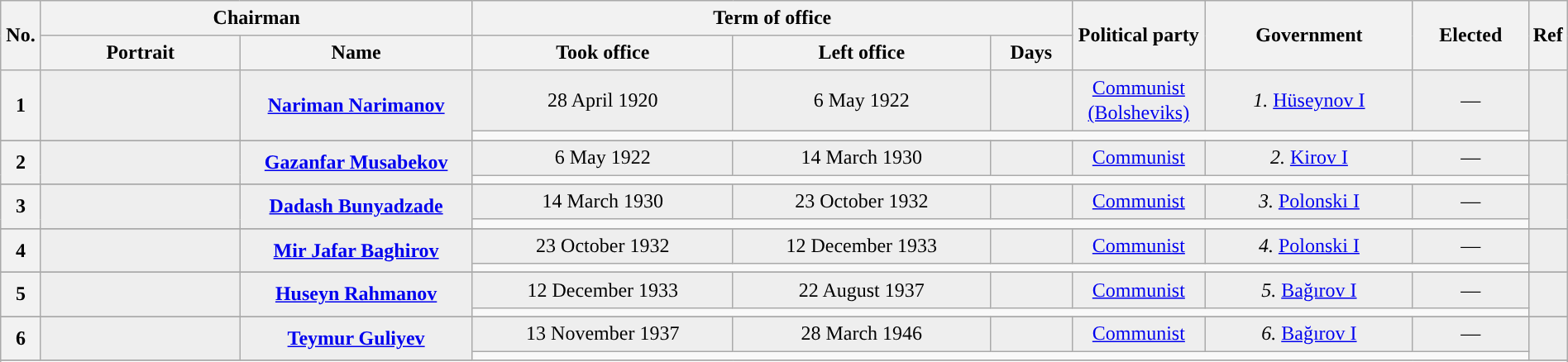<table class="wikitable" style="text-align:center; line-height:130%;" width="100%">
<tr>
<th rowspan=2 style="width:25px;">No.</th>
<th colspan=2 style="width:280px;">Chairman</th>
<th colspan=3>Term of office</th>
<th style="width:100px;" rowspan="2">Political party</th>
<th style="width:160px;" rowspan="2">Government</th>
<th rowspan=2>Elected</th>
<th rowspan=2 style="width:20px;">Ref</th>
</tr>
<tr>
<th>Portrait</th>
<th width=180px>Name</th>
<th>Took office</th>
<th>Left office</th>
<th>Days</th>
</tr>
<tr bgcolor=#EEEEEE>
<th rowspan=2 style="background:">1</th>
<td rowspan=2></td>
<td rowspan=2><strong><a href='#'>Nariman Narimanov</a></strong><br></td>
<td>28 April 1920</td>
<td>6 May 1922</td>
<td></td>
<td style="background:"><span><a href='#'>Communist <br> (Bolsheviks)</a></span></td>
<td><em>1.</em> <a href='#'>Hüseynov I</a></td>
<td>—</td>
<td rowspan=2></td>
</tr>
<tr>
<td colspan=6 align=center></td>
</tr>
<tr bgcolor=#EEEEEE>
</tr>
<tr>
</tr>
<tr bgcolor=#EEEEEE>
<th rowspan=2 style="background:">2</th>
<td rowspan=2></td>
<td rowspan=2><strong><a href='#'>Gazanfar Musabekov</a></strong><br></td>
<td>6 May 1922</td>
<td>14 March 1930</td>
<td></td>
<td style="background:"><span><a href='#'>Communist</a></span></td>
<td><em>2.</em> <a href='#'>Kirov I</a></td>
<td>—</td>
<td rowspan=2></td>
</tr>
<tr>
<td colspan=6 align=center></td>
</tr>
<tr bgcolor=#EEEEEE>
</tr>
<tr>
</tr>
<tr bgcolor=#EEEEEE>
<th rowspan=2 style="background:">3</th>
<td rowspan=2><br></td>
<td rowspan=2><strong><a href='#'>Dadash Bunyadzade</a></strong><br></td>
<td>14 March 1930</td>
<td>23 October 1932</td>
<td></td>
<td style="background:"><span><a href='#'>Communist</a></span></td>
<td><em>3.</em> <a href='#'>Polonski I</a></td>
<td>—</td>
<td rowspan=2></td>
</tr>
<tr>
<td colspan=6 align=center></td>
</tr>
<tr bgcolor=#EEEEEE>
</tr>
<tr>
</tr>
<tr bgcolor=#EEEEEE>
<th rowspan=2 style="background:">4</th>
<td rowspan=2></td>
<td rowspan=2><strong><a href='#'>Mir Jafar Baghirov</a></strong><br></td>
<td>23 October 1932</td>
<td>12 December 1933</td>
<td></td>
<td style="background:"><span><a href='#'>Communist</a></span></td>
<td><em>4.</em> <a href='#'>Polonski I</a></td>
<td>—</td>
<td rowspan=2></td>
</tr>
<tr>
<td colspan=6 align=left></td>
</tr>
<tr bgcolor=#EEEEEE>
</tr>
<tr>
</tr>
<tr bgcolor=#EEEEEE>
<th rowspan=2 style="background:">5</th>
<td rowspan=2></td>
<td rowspan=2><strong><a href='#'>Huseyn Rahmanov</a></strong><br></td>
<td>12 December 1933</td>
<td>22 August 1937</td>
<td></td>
<td style="background:"><span><a href='#'>Communist</a></span></td>
<td><em>5.</em> <a href='#'>Bağırov I</a></td>
<td>—</td>
<td rowspan=2></td>
</tr>
<tr>
<td colspan=6 align=left></td>
</tr>
<tr bgcolor=#EEEEEE>
</tr>
<tr>
</tr>
<tr bgcolor=#EEEEEE>
<th rowspan=2 style="background:">6</th>
<td rowspan=2></td>
<td rowspan=2><strong><a href='#'>Teymur Guliyev</a></strong><br></td>
<td>13 November 1937</td>
<td>28 March 1946</td>
<td></td>
<td style="background:"><span><a href='#'>Communist</a></span></td>
<td><em>6.</em> <a href='#'>Bağırov I</a></td>
<td>—</td>
<td rowspan=2></td>
</tr>
<tr>
<td colspan=6 align=left></td>
</tr>
<tr bgcolor=#EEEEEE>
</tr>
<tr>
</tr>
</table>
